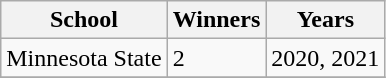<table class="sortable wikitable">
<tr>
<th>School</th>
<th>Winners</th>
<th>Years</th>
</tr>
<tr>
<td>Minnesota State</td>
<td>2</td>
<td>2020, 2021</td>
</tr>
<tr>
</tr>
</table>
